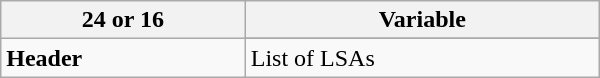<table class="wikitable  floatright mw-collapsible mw-collapsed" style="width: 400px;">
<tr>
<th>24 or 16</th>
<th>Variable</th>
</tr>
<tr>
<td rowspan="2" colspan="1"><strong>Header</strong></td>
</tr>
<tr>
<td>List of LSAs</td>
</tr>
</table>
